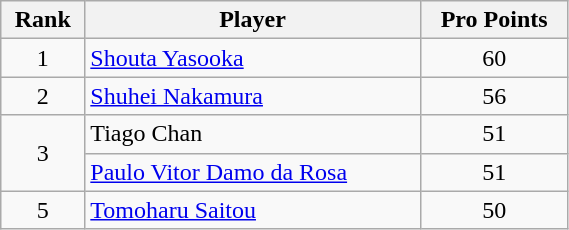<table class="wikitable" width=30%>
<tr>
<th>Rank</th>
<th>Player</th>
<th>Pro Points</th>
</tr>
<tr>
<td align=center>1</td>
<td> <a href='#'>Shouta Yasooka</a></td>
<td align=center>60</td>
</tr>
<tr>
<td align=center>2</td>
<td> <a href='#'>Shuhei Nakamura</a></td>
<td align=center>56</td>
</tr>
<tr>
<td align=center rowspan=2>3</td>
<td> Tiago Chan</td>
<td align=center>51</td>
</tr>
<tr>
<td> <a href='#'>Paulo Vitor Damo da Rosa</a></td>
<td align=center>51</td>
</tr>
<tr>
<td align=center>5</td>
<td> <a href='#'>Tomoharu Saitou</a></td>
<td align=center>50</td>
</tr>
</table>
